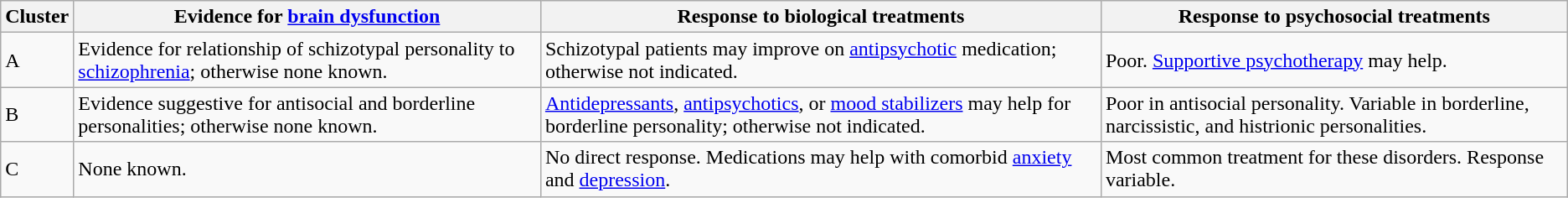<table class="wikitable">
<tr>
<th scope="col">Cluster</th>
<th scope="col">Evidence for <a href='#'>brain dysfunction</a></th>
<th scope="col">Response to biological treatments</th>
<th scope="col">Response to psychosocial treatments</th>
</tr>
<tr>
<td>A</td>
<td>Evidence for relationship of schizotypal personality to <a href='#'>schizophrenia</a>; otherwise none known.</td>
<td>Schizotypal patients may improve on <a href='#'>antipsychotic</a> medication; otherwise not indicated.</td>
<td>Poor. <a href='#'>Supportive psychotherapy</a> may help.</td>
</tr>
<tr>
<td>B</td>
<td>Evidence suggestive for antisocial and borderline personalities; otherwise none known.</td>
<td><a href='#'>Antidepressants</a>, <a href='#'>antipsychotics</a>, or <a href='#'>mood stabilizers</a> may help for borderline personality; otherwise not indicated.</td>
<td>Poor in antisocial personality. Variable in borderline, narcissistic, and histrionic personalities.</td>
</tr>
<tr>
<td>C</td>
<td>None known.</td>
<td>No direct response. Medications may help with comorbid <a href='#'>anxiety</a> and <a href='#'>depression</a>.</td>
<td>Most common treatment for these disorders. Response variable.</td>
</tr>
</table>
